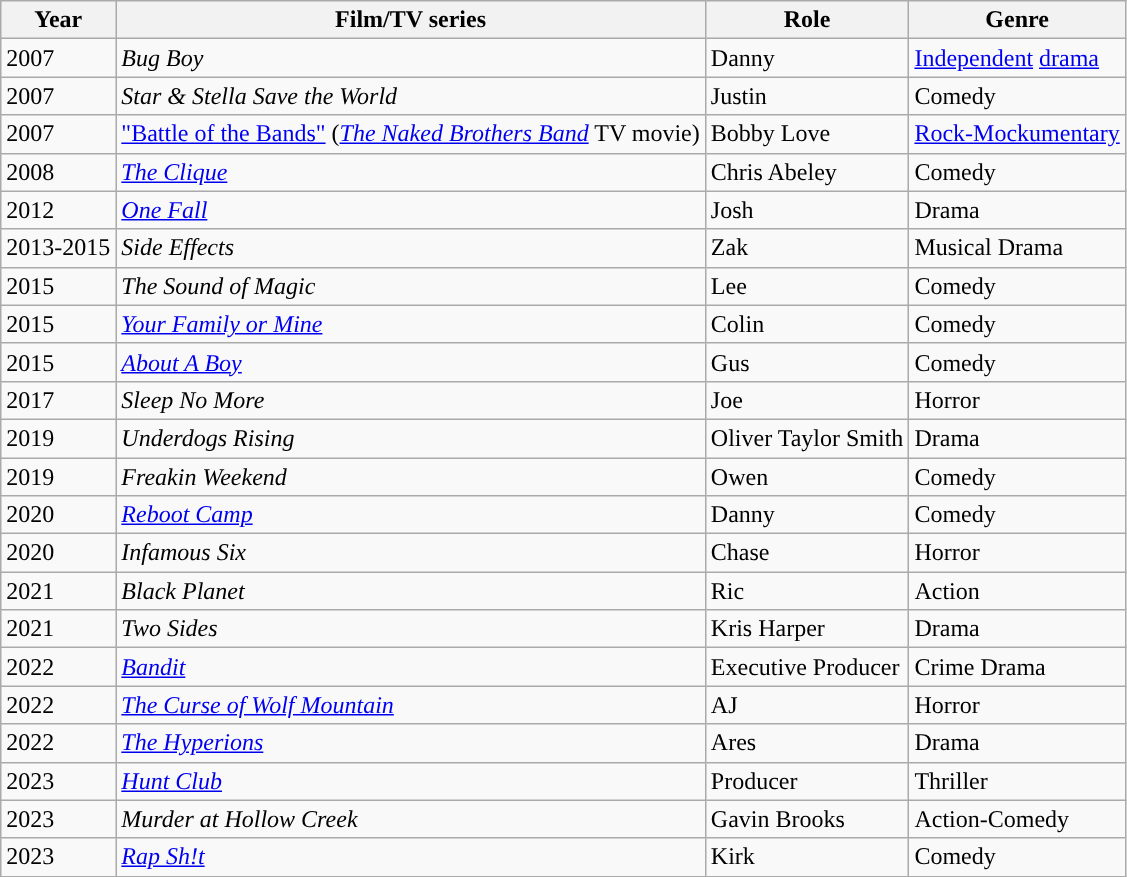<table class="wikitable">
<tr>
<th>Year</th>
<th>Film/TV series</th>
<th>Role</th>
<th>Genre</th>
</tr>
<tr>
<td>2007</td>
<td><em>Bug Boy</em></td>
<td>Danny</td>
<td><a href='#'>Independent</a> <a href='#'>drama</a></td>
</tr>
<tr>
<td>2007</td>
<td><em>Star & Stella Save the World</em></td>
<td>Justin</td>
<td>Comedy</td>
</tr>
<tr>
<td>2007</td>
<td><a href='#'>"Battle of the Bands"</a> (<em><a href='#'>The Naked Brothers Band</a></em> TV movie)</td>
<td>Bobby Love</td>
<td><a href='#'>Rock-</a><a href='#'>Mockumentary</a></td>
</tr>
<tr>
<td>2008</td>
<td><em><a href='#'>The Clique</a></em></td>
<td>Chris Abeley</td>
<td>Comedy</td>
</tr>
<tr>
<td>2012</td>
<td><em><a href='#'>One Fall</a></em></td>
<td>Josh</td>
<td>Drama</td>
</tr>
<tr>
<td>2013-2015</td>
<td><em>Side Effects</em></td>
<td>Zak</td>
<td>Musical Drama</td>
</tr>
<tr>
<td>2015</td>
<td><em>The Sound of Magic</em></td>
<td>Lee</td>
<td>Comedy</td>
</tr>
<tr>
<td>2015</td>
<td><em><a href='#'>Your Family or Mine</a></em></td>
<td>Colin</td>
<td>Comedy</td>
</tr>
<tr>
<td>2015</td>
<td><em><a href='#'>About A Boy</a></em></td>
<td>Gus</td>
<td>Comedy</td>
</tr>
<tr>
<td>2017</td>
<td><em>Sleep No More</em></td>
<td>Joe</td>
<td>Horror</td>
</tr>
<tr>
<td>2019</td>
<td><em>Underdogs Rising</em></td>
<td>Oliver Taylor Smith</td>
<td>Drama</td>
</tr>
<tr>
<td>2019</td>
<td><em>Freakin Weekend</em></td>
<td>Owen</td>
<td>Comedy</td>
</tr>
<tr>
<td>2020</td>
<td><em><a href='#'>Reboot Camp</a></em></td>
<td>Danny</td>
<td>Comedy</td>
</tr>
<tr>
<td>2020</td>
<td><em>Infamous Six</em></td>
<td>Chase</td>
<td>Horror</td>
</tr>
<tr>
<td>2021</td>
<td><em>Black Planet</em></td>
<td>Ric</td>
<td>Action</td>
</tr>
<tr>
<td>2021</td>
<td><em>Two Sides</em></td>
<td>Kris Harper</td>
<td>Drama</td>
</tr>
<tr>
<td>2022</td>
<td><em><a href='#'>Bandit</a></em></td>
<td>Executive Producer</td>
<td>Crime Drama</td>
</tr>
<tr>
<td>2022</td>
<td><em><a href='#'>The Curse of Wolf Mountain</a></em></td>
<td>AJ</td>
<td>Horror</td>
</tr>
<tr>
<td>2022</td>
<td><em><a href='#'>The Hyperions</a></em></td>
<td>Ares</td>
<td>Drama</td>
</tr>
<tr>
<td>2023</td>
<td><em><a href='#'>Hunt Club</a></em></td>
<td>Producer</td>
<td>Thriller</td>
</tr>
<tr>
<td>2023</td>
<td><em>Murder at Hollow Creek</em></td>
<td>Gavin Brooks</td>
<td>Action-Comedy</td>
</tr>
<tr>
<td>2023</td>
<td><em><a href='#'>Rap Sh!t</a></em></td>
<td>Kirk</td>
<td>Comedy</td>
</tr>
</table>
